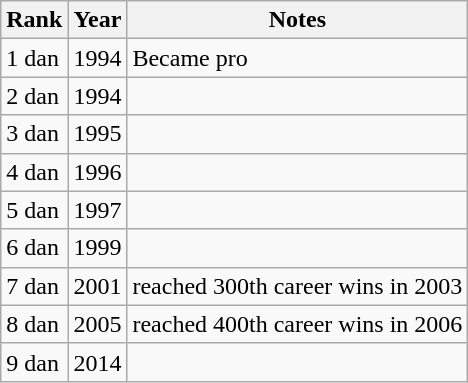<table class="wikitable">
<tr>
<th>Rank</th>
<th>Year</th>
<th>Notes</th>
</tr>
<tr>
<td>1 dan</td>
<td>1994</td>
<td>Became pro</td>
</tr>
<tr>
<td>2 dan</td>
<td>1994</td>
<td></td>
</tr>
<tr>
<td>3 dan</td>
<td>1995</td>
<td></td>
</tr>
<tr>
<td>4 dan</td>
<td>1996</td>
<td></td>
</tr>
<tr>
<td>5 dan</td>
<td>1997</td>
<td></td>
</tr>
<tr>
<td>6 dan</td>
<td>1999</td>
<td></td>
</tr>
<tr>
<td>7 dan</td>
<td>2001</td>
<td>reached 300th career wins in 2003</td>
</tr>
<tr>
<td>8 dan</td>
<td>2005</td>
<td>reached 400th career wins in 2006</td>
</tr>
<tr>
<td>9 dan</td>
<td>2014</td>
<td></td>
</tr>
</table>
